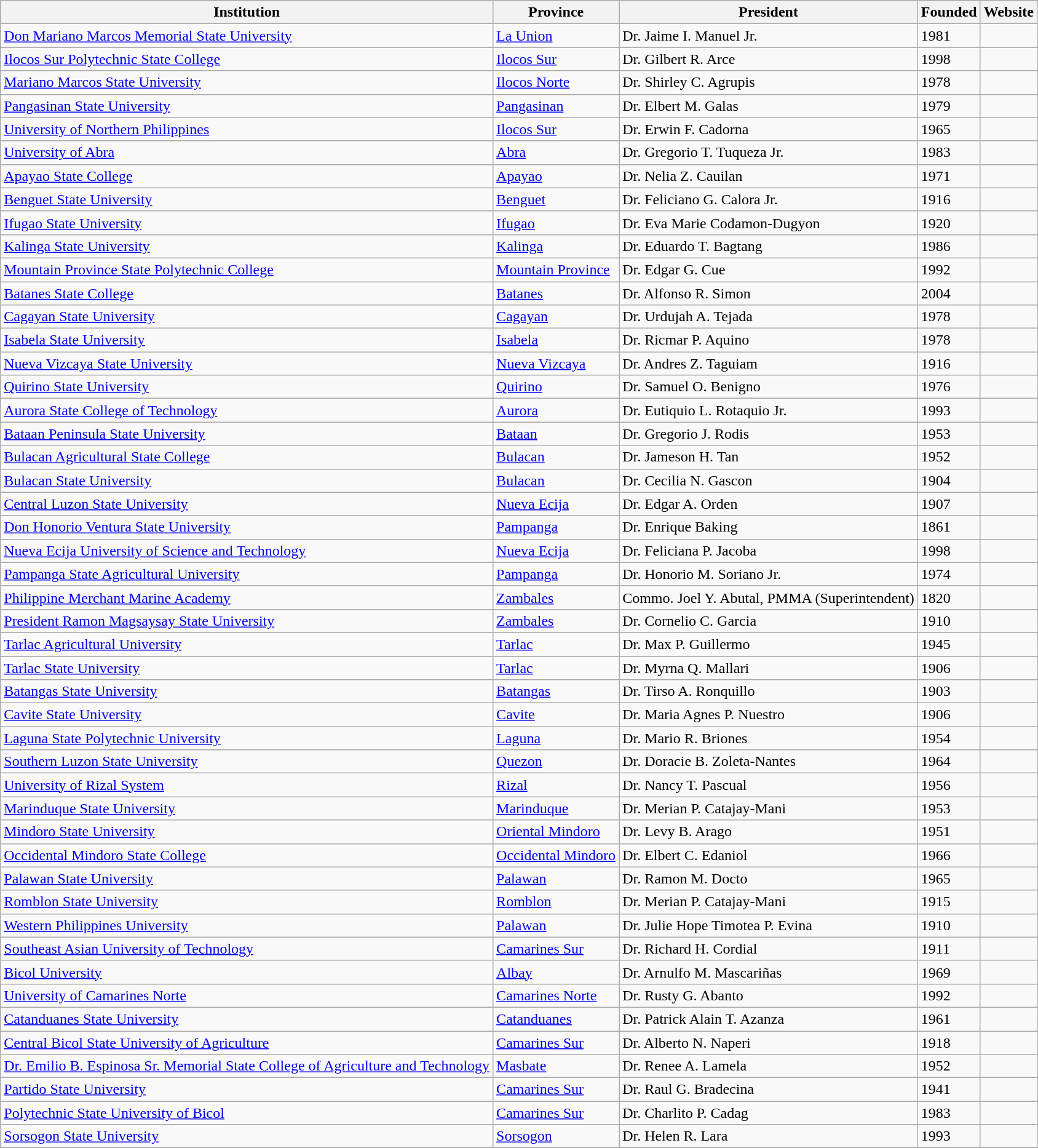<table class="wikitable sortable">
<tr>
<th>Institution</th>
<th>Province</th>
<th>President</th>
<th>Founded</th>
<th>Website</th>
</tr>
<tr>
<td><a href='#'>Don Mariano Marcos Memorial State University</a></td>
<td><a href='#'>La Union</a></td>
<td>Dr. Jaime I. Manuel Jr.</td>
<td>1981</td>
<td></td>
</tr>
<tr>
<td><a href='#'>Ilocos Sur Polytechnic State College</a></td>
<td><a href='#'>Ilocos Sur</a></td>
<td>Dr. Gilbert R. Arce</td>
<td>1998</td>
<td></td>
</tr>
<tr>
<td><a href='#'>Mariano Marcos State University</a></td>
<td><a href='#'>Ilocos Norte</a></td>
<td>Dr. Shirley C. Agrupis</td>
<td>1978</td>
<td></td>
</tr>
<tr>
<td><a href='#'>Pangasinan State University</a></td>
<td><a href='#'>Pangasinan</a></td>
<td>Dr. Elbert M. Galas</td>
<td>1979</td>
<td></td>
</tr>
<tr>
<td><a href='#'>University of Northern Philippines</a></td>
<td><a href='#'>Ilocos Sur</a></td>
<td>Dr. Erwin F. Cadorna</td>
<td>1965</td>
<td></td>
</tr>
<tr>
<td><a href='#'>University of Abra</a></td>
<td><a href='#'>Abra</a></td>
<td>Dr. Gregorio T. Tuqueza Jr.</td>
<td>1983</td>
<td></td>
</tr>
<tr>
<td><a href='#'>Apayao State College</a></td>
<td><a href='#'>Apayao</a></td>
<td>Dr. Nelia Z. Cauilan</td>
<td>1971</td>
<td></td>
</tr>
<tr>
<td><a href='#'>Benguet State University</a></td>
<td><a href='#'>Benguet</a></td>
<td>Dr. Feliciano G. Calora Jr.</td>
<td>1916</td>
<td></td>
</tr>
<tr>
<td><a href='#'>Ifugao State University</a></td>
<td><a href='#'>Ifugao</a></td>
<td>Dr. Eva Marie Codamon-Dugyon</td>
<td>1920</td>
<td></td>
</tr>
<tr>
<td><a href='#'>Kalinga State University</a></td>
<td><a href='#'>Kalinga</a></td>
<td>Dr. Eduardo T. Bagtang</td>
<td>1986</td>
<td></td>
</tr>
<tr>
<td><a href='#'>Mountain Province State Polytechnic College</a></td>
<td><a href='#'>Mountain Province</a></td>
<td>Dr. Edgar G. Cue</td>
<td>1992</td>
<td></td>
</tr>
<tr>
<td><a href='#'>Batanes State College</a></td>
<td><a href='#'>Batanes</a></td>
<td>Dr. Alfonso R. Simon</td>
<td>2004</td>
<td></td>
</tr>
<tr>
<td><a href='#'>Cagayan State University</a></td>
<td><a href='#'>Cagayan</a></td>
<td>Dr. Urdujah A. Tejada</td>
<td>1978</td>
<td></td>
</tr>
<tr>
<td><a href='#'>Isabela State University</a></td>
<td><a href='#'>Isabela</a></td>
<td>Dr. Ricmar P. Aquino</td>
<td>1978</td>
<td></td>
</tr>
<tr>
<td><a href='#'>Nueva Vizcaya State University</a></td>
<td><a href='#'>Nueva Vizcaya</a></td>
<td>Dr. Andres Z. Taguiam</td>
<td>1916</td>
<td></td>
</tr>
<tr>
<td><a href='#'>Quirino State University</a></td>
<td><a href='#'>Quirino</a></td>
<td>Dr. Samuel O. Benigno</td>
<td>1976</td>
<td></td>
</tr>
<tr>
<td><a href='#'>Aurora State College of Technology</a></td>
<td><a href='#'>Aurora</a></td>
<td>Dr. Eutiquio L. Rotaquio Jr.</td>
<td>1993</td>
<td></td>
</tr>
<tr>
<td><a href='#'>Bataan Peninsula State University</a></td>
<td><a href='#'>Bataan</a></td>
<td>Dr. Gregorio J. Rodis</td>
<td>1953</td>
<td></td>
</tr>
<tr>
<td><a href='#'>Bulacan Agricultural State College</a></td>
<td><a href='#'>Bulacan</a></td>
<td>Dr. Jameson H. Tan</td>
<td>1952</td>
<td></td>
</tr>
<tr>
<td><a href='#'>Bulacan State University</a></td>
<td><a href='#'>Bulacan</a></td>
<td>Dr. Cecilia N. Gascon</td>
<td>1904</td>
<td></td>
</tr>
<tr>
<td><a href='#'>Central Luzon State University</a></td>
<td><a href='#'>Nueva Ecija</a></td>
<td>Dr. Edgar A. Orden</td>
<td>1907</td>
<td></td>
</tr>
<tr>
<td><a href='#'>Don Honorio Ventura State University</a></td>
<td><a href='#'>Pampanga</a></td>
<td>Dr. Enrique Baking</td>
<td>1861</td>
<td></td>
</tr>
<tr>
<td><a href='#'>Nueva Ecija University of Science and Technology</a></td>
<td><a href='#'>Nueva Ecija</a></td>
<td>Dr. Feliciana P. Jacoba</td>
<td>1998</td>
<td></td>
</tr>
<tr>
<td><a href='#'>Pampanga State Agricultural University</a></td>
<td><a href='#'>Pampanga</a></td>
<td>Dr. Honorio M. Soriano Jr.</td>
<td>1974</td>
<td></td>
</tr>
<tr>
<td><a href='#'>Philippine Merchant Marine Academy</a></td>
<td><a href='#'>Zambales</a></td>
<td>Commo. Joel Y. Abutal, PMMA (Superintendent)</td>
<td>1820</td>
<td></td>
</tr>
<tr>
<td><a href='#'>President Ramon Magsaysay State University</a></td>
<td><a href='#'>Zambales</a></td>
<td>Dr. Cornelio C. Garcia</td>
<td>1910</td>
<td></td>
</tr>
<tr>
<td><a href='#'>Tarlac Agricultural University</a></td>
<td><a href='#'>Tarlac</a></td>
<td>Dr. Max P. Guillermo</td>
<td>1945</td>
<td></td>
</tr>
<tr>
<td><a href='#'>Tarlac State University</a></td>
<td><a href='#'>Tarlac</a></td>
<td>Dr. Myrna Q. Mallari</td>
<td>1906</td>
<td></td>
</tr>
<tr>
<td><a href='#'>Batangas State University</a></td>
<td><a href='#'>Batangas</a></td>
<td>Dr. Tirso A. Ronquillo</td>
<td>1903</td>
<td></td>
</tr>
<tr>
<td><a href='#'>Cavite State University</a></td>
<td><a href='#'>Cavite</a></td>
<td>Dr. Maria Agnes P. Nuestro</td>
<td>1906</td>
<td></td>
</tr>
<tr>
<td><a href='#'>Laguna State Polytechnic University</a></td>
<td><a href='#'>Laguna</a></td>
<td>Dr. Mario R. Briones</td>
<td>1954</td>
<td></td>
</tr>
<tr>
<td><a href='#'>Southern Luzon State University</a></td>
<td><a href='#'>Quezon</a></td>
<td>Dr. Doracie B. Zoleta-Nantes</td>
<td>1964</td>
<td></td>
</tr>
<tr>
<td><a href='#'>University of Rizal System</a></td>
<td><a href='#'>Rizal</a></td>
<td>Dr. Nancy T. Pascual</td>
<td>1956</td>
<td></td>
</tr>
<tr>
<td><a href='#'>Marinduque State University</a></td>
<td><a href='#'>Marinduque</a></td>
<td>Dr. Merian P. Catajay-Mani</td>
<td>1953</td>
<td></td>
</tr>
<tr>
<td><a href='#'>Mindoro State University</a></td>
<td><a href='#'>Oriental Mindoro</a></td>
<td>Dr. Levy B. Arago</td>
<td>1951</td>
<td></td>
</tr>
<tr>
<td><a href='#'>Occidental Mindoro State College</a></td>
<td><a href='#'>Occidental Mindoro</a></td>
<td>Dr. Elbert C. Edaniol</td>
<td>1966</td>
<td></td>
</tr>
<tr>
<td><a href='#'>Palawan State University</a></td>
<td><a href='#'>Palawan</a></td>
<td>Dr. Ramon M. Docto</td>
<td>1965</td>
<td></td>
</tr>
<tr>
<td><a href='#'>Romblon State University</a></td>
<td><a href='#'>Romblon</a></td>
<td>Dr. Merian P. Catajay-Mani</td>
<td>1915</td>
<td></td>
</tr>
<tr>
<td><a href='#'>Western Philippines University</a></td>
<td><a href='#'>Palawan</a></td>
<td>Dr. Julie Hope Timotea P. Evina</td>
<td>1910</td>
<td></td>
</tr>
<tr>
<td><a href='#'>Southeast Asian University of Technology</a></td>
<td><a href='#'>Camarines Sur</a></td>
<td>Dr. Richard H. Cordial</td>
<td>1911</td>
<td></td>
</tr>
<tr>
<td><a href='#'>Bicol University</a></td>
<td><a href='#'>Albay</a></td>
<td>Dr. Arnulfo M. Mascariñas</td>
<td>1969</td>
<td></td>
</tr>
<tr>
<td><a href='#'>University of Camarines Norte</a></td>
<td><a href='#'>Camarines Norte</a></td>
<td>Dr. Rusty G. Abanto</td>
<td>1992</td>
<td></td>
</tr>
<tr>
<td><a href='#'>Catanduanes State University</a></td>
<td><a href='#'>Catanduanes</a></td>
<td>Dr. Patrick Alain T. Azanza</td>
<td>1961</td>
<td></td>
</tr>
<tr>
<td><a href='#'>Central Bicol State University of Agriculture</a></td>
<td><a href='#'>Camarines Sur</a></td>
<td>Dr. Alberto N. Naperi</td>
<td>1918</td>
<td></td>
</tr>
<tr>
<td><a href='#'>Dr. Emilio B. Espinosa Sr. Memorial State College of Agriculture and Technology</a></td>
<td><a href='#'>Masbate</a></td>
<td>Dr. Renee A. Lamela</td>
<td>1952</td>
<td></td>
</tr>
<tr>
<td><a href='#'>Partido State University</a></td>
<td><a href='#'>Camarines Sur</a></td>
<td>Dr. Raul G. Bradecina</td>
<td>1941</td>
<td></td>
</tr>
<tr>
<td><a href='#'>Polytechnic State University of Bicol</a></td>
<td><a href='#'>Camarines Sur</a></td>
<td>Dr. Charlito P. Cadag</td>
<td>1983</td>
<td></td>
</tr>
<tr>
<td><a href='#'>Sorsogon State University</a></td>
<td><a href='#'>Sorsogon</a></td>
<td>Dr. Helen R. Lara</td>
<td>1993</td>
<td></td>
</tr>
<tr>
</tr>
</table>
